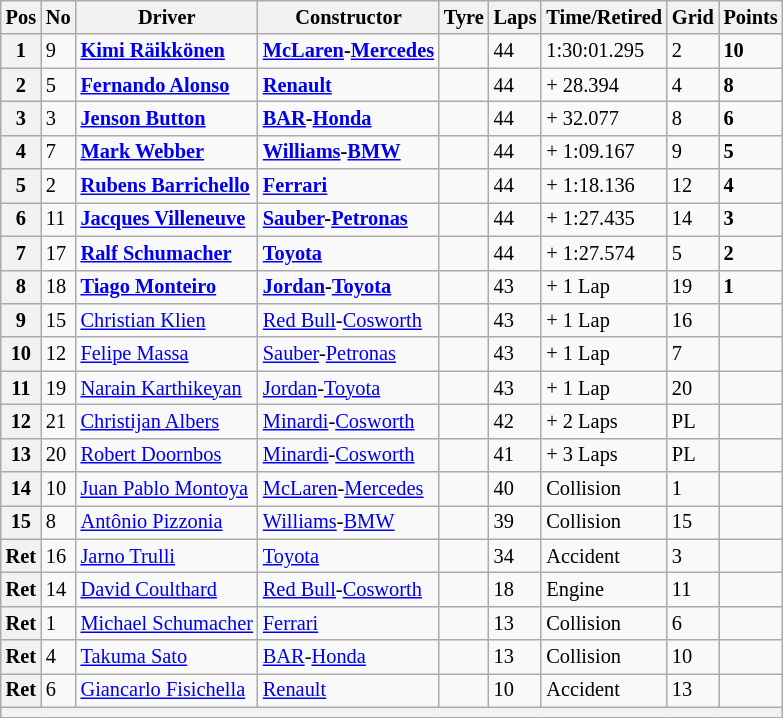<table class="wikitable" style="font-size: 85%">
<tr>
<th>Pos</th>
<th>No</th>
<th>Driver</th>
<th>Constructor</th>
<th>Tyre</th>
<th>Laps</th>
<th>Time/Retired</th>
<th>Grid</th>
<th>Points</th>
</tr>
<tr>
<th>1</th>
<td>9</td>
<td> <strong><a href='#'>Kimi Räikkönen</a></strong></td>
<td><strong><a href='#'>McLaren</a>-<a href='#'>Mercedes</a></strong></td>
<td></td>
<td>44</td>
<td>1:30:01.295</td>
<td>2</td>
<td><strong>10</strong></td>
</tr>
<tr>
<th>2</th>
<td>5</td>
<td> <strong><a href='#'>Fernando Alonso</a></strong></td>
<td><strong><a href='#'>Renault</a></strong></td>
<td></td>
<td>44</td>
<td>+ 28.394</td>
<td>4</td>
<td><strong>8</strong></td>
</tr>
<tr>
<th>3</th>
<td>3</td>
<td> <strong><a href='#'>Jenson Button</a></strong></td>
<td><strong><a href='#'>BAR</a>-<a href='#'>Honda</a></strong></td>
<td></td>
<td>44</td>
<td>+ 32.077</td>
<td>8</td>
<td><strong>6</strong></td>
</tr>
<tr>
<th>4</th>
<td>7</td>
<td> <strong><a href='#'>Mark Webber</a></strong></td>
<td><strong><a href='#'>Williams</a>-<a href='#'>BMW</a></strong></td>
<td></td>
<td>44</td>
<td>+ 1:09.167</td>
<td>9</td>
<td><strong>5</strong></td>
</tr>
<tr>
<th>5</th>
<td>2</td>
<td> <strong><a href='#'>Rubens Barrichello</a></strong></td>
<td><strong><a href='#'>Ferrari</a></strong></td>
<td></td>
<td>44</td>
<td>+ 1:18.136</td>
<td>12</td>
<td><strong>4</strong></td>
</tr>
<tr>
<th>6</th>
<td>11</td>
<td> <strong><a href='#'>Jacques Villeneuve</a></strong></td>
<td><strong><a href='#'>Sauber</a>-<a href='#'>Petronas</a></strong></td>
<td></td>
<td>44</td>
<td>+ 1:27.435</td>
<td>14</td>
<td><strong>3</strong></td>
</tr>
<tr>
<th>7</th>
<td>17</td>
<td> <strong><a href='#'>Ralf Schumacher</a></strong></td>
<td><strong><a href='#'>Toyota</a></strong></td>
<td></td>
<td>44</td>
<td>+ 1:27.574</td>
<td>5</td>
<td><strong>2</strong></td>
</tr>
<tr>
<th>8</th>
<td>18</td>
<td> <strong><a href='#'>Tiago Monteiro</a></strong></td>
<td><strong><a href='#'>Jordan</a>-<a href='#'>Toyota</a></strong></td>
<td></td>
<td>43</td>
<td>+ 1 Lap</td>
<td>19</td>
<td><strong>1</strong></td>
</tr>
<tr>
<th>9</th>
<td>15</td>
<td> <a href='#'>Christian Klien</a></td>
<td><a href='#'>Red Bull</a>-<a href='#'>Cosworth</a></td>
<td></td>
<td>43</td>
<td>+ 1 Lap</td>
<td>16</td>
<td></td>
</tr>
<tr>
<th>10</th>
<td>12</td>
<td> <a href='#'>Felipe Massa</a></td>
<td><a href='#'>Sauber</a>-<a href='#'>Petronas</a></td>
<td></td>
<td>43</td>
<td>+ 1 Lap</td>
<td>7</td>
<td></td>
</tr>
<tr>
<th>11</th>
<td>19</td>
<td> <a href='#'>Narain Karthikeyan</a></td>
<td><a href='#'>Jordan</a>-<a href='#'>Toyota</a></td>
<td></td>
<td>43</td>
<td>+ 1 Lap</td>
<td>20</td>
<td></td>
</tr>
<tr>
<th>12</th>
<td>21</td>
<td> <a href='#'>Christijan Albers</a></td>
<td><a href='#'>Minardi</a>-<a href='#'>Cosworth</a></td>
<td></td>
<td>42</td>
<td>+ 2 Laps</td>
<td>PL</td>
<td></td>
</tr>
<tr>
<th>13</th>
<td>20</td>
<td> <a href='#'>Robert Doornbos</a></td>
<td><a href='#'>Minardi</a>-<a href='#'>Cosworth</a></td>
<td></td>
<td>41</td>
<td>+ 3 Laps</td>
<td>PL</td>
<td></td>
</tr>
<tr>
<th>14</th>
<td>10</td>
<td> <a href='#'>Juan Pablo Montoya</a></td>
<td><a href='#'>McLaren</a>-<a href='#'>Mercedes</a></td>
<td></td>
<td>40</td>
<td>Collision</td>
<td>1</td>
<td></td>
</tr>
<tr>
<th>15</th>
<td>8</td>
<td> <a href='#'>Antônio Pizzonia</a></td>
<td><a href='#'>Williams</a>-<a href='#'>BMW</a></td>
<td></td>
<td>39</td>
<td>Collision</td>
<td>15</td>
<td></td>
</tr>
<tr>
<th>Ret</th>
<td>16</td>
<td> <a href='#'>Jarno Trulli</a></td>
<td><a href='#'>Toyota</a></td>
<td></td>
<td>34</td>
<td>Accident</td>
<td>3</td>
<td></td>
</tr>
<tr>
<th>Ret</th>
<td>14</td>
<td> <a href='#'>David Coulthard</a></td>
<td><a href='#'>Red Bull</a>-<a href='#'>Cosworth</a></td>
<td></td>
<td>18</td>
<td>Engine</td>
<td>11</td>
<td></td>
</tr>
<tr>
<th>Ret</th>
<td>1</td>
<td> <a href='#'>Michael Schumacher</a></td>
<td><a href='#'>Ferrari</a></td>
<td></td>
<td>13</td>
<td>Collision</td>
<td>6</td>
<td></td>
</tr>
<tr>
<th>Ret</th>
<td>4</td>
<td> <a href='#'>Takuma Sato</a></td>
<td><a href='#'>BAR</a>-<a href='#'>Honda</a></td>
<td></td>
<td>13</td>
<td>Collision</td>
<td>10</td>
<td></td>
</tr>
<tr>
<th>Ret</th>
<td>6</td>
<td> <a href='#'>Giancarlo Fisichella</a></td>
<td><a href='#'>Renault</a></td>
<td></td>
<td>10</td>
<td>Accident</td>
<td>13</td>
<td></td>
</tr>
<tr>
<th colspan="9"></th>
</tr>
</table>
